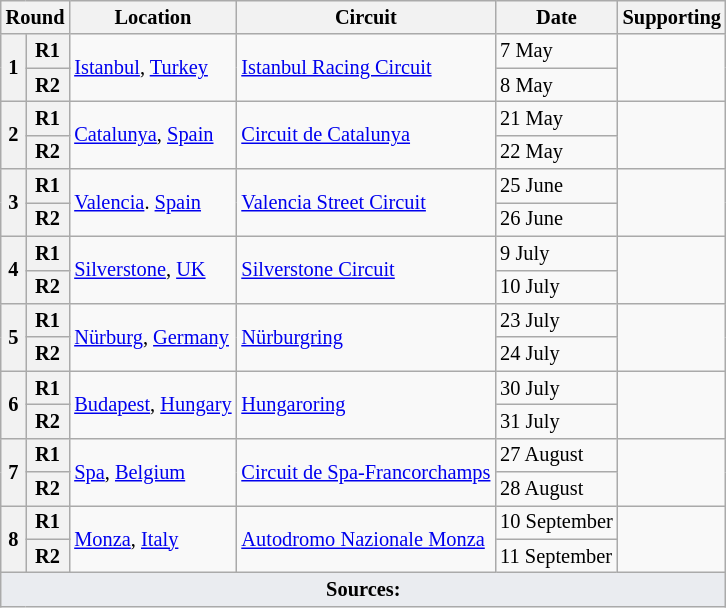<table class="wikitable" style="font-size: 85%;">
<tr>
<th colspan=2>Round</th>
<th>Location</th>
<th>Circuit</th>
<th>Date</th>
<th>Supporting</th>
</tr>
<tr>
<th rowspan=2>1</th>
<th>R1</th>
<td rowspan=2> <a href='#'>Istanbul</a>, <a href='#'>Turkey</a></td>
<td rowspan=2><a href='#'>Istanbul Racing Circuit</a></td>
<td>7 May</td>
<td rowspan=2><em></em></td>
</tr>
<tr>
<th>R2</th>
<td>8 May</td>
</tr>
<tr>
<th rowspan=2>2</th>
<th>R1</th>
<td rowspan=2> <a href='#'>Catalunya</a>, <a href='#'>Spain</a></td>
<td rowspan=2><a href='#'>Circuit de Catalunya</a></td>
<td>21 May</td>
<td rowspan=2><em></em></td>
</tr>
<tr>
<th>R2</th>
<td>22 May</td>
</tr>
<tr>
<th rowspan=2>3</th>
<th>R1</th>
<td rowspan=2> <a href='#'>Valencia</a>. <a href='#'>Spain</a></td>
<td rowspan=2><a href='#'>Valencia Street Circuit</a></td>
<td>25 June</td>
<td rowspan=2><em></em></td>
</tr>
<tr>
<th>R2</th>
<td>26 June</td>
</tr>
<tr>
<th rowspan=2>4</th>
<th>R1</th>
<td rowspan=2> <a href='#'>Silverstone</a>, <a href='#'>UK</a></td>
<td rowspan=2><a href='#'>Silverstone Circuit</a></td>
<td>9 July</td>
<td rowspan=2><em></em></td>
</tr>
<tr>
<th>R2</th>
<td>10 July</td>
</tr>
<tr>
<th rowspan=2>5</th>
<th>R1</th>
<td rowspan=2> <a href='#'>Nürburg</a>, <a href='#'>Germany</a></td>
<td rowspan=2><a href='#'>Nürburgring</a></td>
<td>23 July</td>
<td rowspan=2><em></em></td>
</tr>
<tr>
<th>R2</th>
<td>24 July</td>
</tr>
<tr>
<th rowspan=2>6</th>
<th>R1</th>
<td rowspan=2> <a href='#'>Budapest</a>, <a href='#'>Hungary</a></td>
<td rowspan=2><a href='#'>Hungaroring</a></td>
<td>30 July</td>
<td rowspan=2><em></em></td>
</tr>
<tr>
<th>R2</th>
<td>31 July</td>
</tr>
<tr>
<th rowspan=2>7</th>
<th>R1</th>
<td rowspan=2> <a href='#'>Spa</a>, <a href='#'>Belgium</a></td>
<td rowspan=2><a href='#'>Circuit de Spa-Francorchamps</a></td>
<td>27 August</td>
<td rowspan=2><em></em></td>
</tr>
<tr>
<th>R2</th>
<td>28 August</td>
</tr>
<tr>
<th rowspan=2>8</th>
<th>R1</th>
<td rowspan=2> <a href='#'>Monza</a>, <a href='#'>Italy</a></td>
<td rowspan=2><a href='#'>Autodromo Nazionale Monza</a></td>
<td>10 September</td>
<td rowspan=2><em></em></td>
</tr>
<tr>
<th>R2</th>
<td>11 September</td>
</tr>
<tr>
<td colspan="6" style="background-color:#EAECF0;text-align:center" align="bottom"><strong>Sources:</strong></td>
</tr>
</table>
